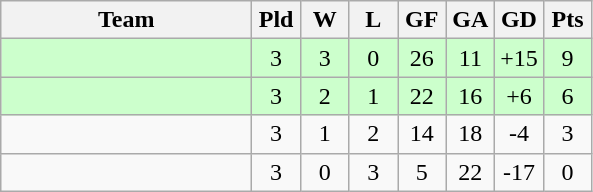<table class="wikitable" style="text-align:center;">
<tr>
<th width=160>Team</th>
<th width=25>Pld</th>
<th width=25>W</th>
<th width=25>L</th>
<th width=25>GF</th>
<th width=25>GA</th>
<th width=25>GD</th>
<th width=25>Pts</th>
</tr>
<tr style="background:#ccffcc;">
<td align=left></td>
<td>3</td>
<td>3</td>
<td>0</td>
<td>26</td>
<td>11</td>
<td>+15</td>
<td>9</td>
</tr>
<tr style="background:#ccffcc;">
<td align=left></td>
<td>3</td>
<td>2</td>
<td>1</td>
<td>22</td>
<td>16</td>
<td>+6</td>
<td>6</td>
</tr>
<tr>
<td align=left></td>
<td>3</td>
<td>1</td>
<td>2</td>
<td>14</td>
<td>18</td>
<td>-4</td>
<td>3</td>
</tr>
<tr>
<td align=left></td>
<td>3</td>
<td>0</td>
<td>3</td>
<td>5</td>
<td>22</td>
<td>-17</td>
<td>0</td>
</tr>
</table>
